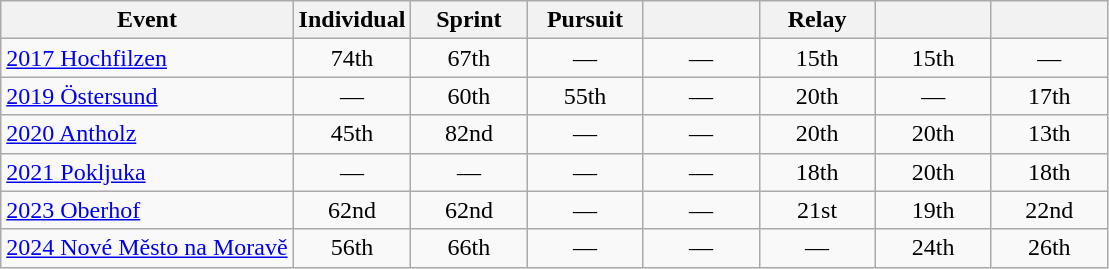<table class="wikitable" style="text-align: center;">
<tr ">
<th>Event</th>
<th style="width:70px;">Individual</th>
<th style="width:70px;">Sprint</th>
<th style="width:70px;">Pursuit</th>
<th style="width:70px;"></th>
<th style="width:70px;">Relay</th>
<th style="width:70px;"></th>
<th style="width:70px;"></th>
</tr>
<tr>
<td align=left> <a href='#'>2017 Hochfilzen</a></td>
<td>74th</td>
<td>67th</td>
<td>—</td>
<td>—</td>
<td>15th</td>
<td>15th</td>
<td>—</td>
</tr>
<tr>
<td align=left> <a href='#'>2019 Östersund</a></td>
<td>—</td>
<td>60th</td>
<td>55th</td>
<td>—</td>
<td>20th</td>
<td>—</td>
<td>17th</td>
</tr>
<tr>
<td align="left"> <a href='#'>2020 Antholz</a></td>
<td>45th</td>
<td>82nd</td>
<td>—</td>
<td>—</td>
<td>20th</td>
<td>20th</td>
<td>13th</td>
</tr>
<tr>
<td align="left"> <a href='#'>2021 Pokljuka</a></td>
<td>—</td>
<td>—</td>
<td>—</td>
<td>—</td>
<td>18th</td>
<td>20th</td>
<td>18th</td>
</tr>
<tr>
<td align=left> <a href='#'>2023 Oberhof</a></td>
<td>62nd</td>
<td>62nd</td>
<td>—</td>
<td>—</td>
<td>21st</td>
<td>19th</td>
<td>22nd</td>
</tr>
<tr>
<td align="left"> <a href='#'>2024 Nové Město na Moravě</a></td>
<td>56th</td>
<td>66th</td>
<td>—</td>
<td>—</td>
<td>—</td>
<td>24th</td>
<td>26th</td>
</tr>
</table>
